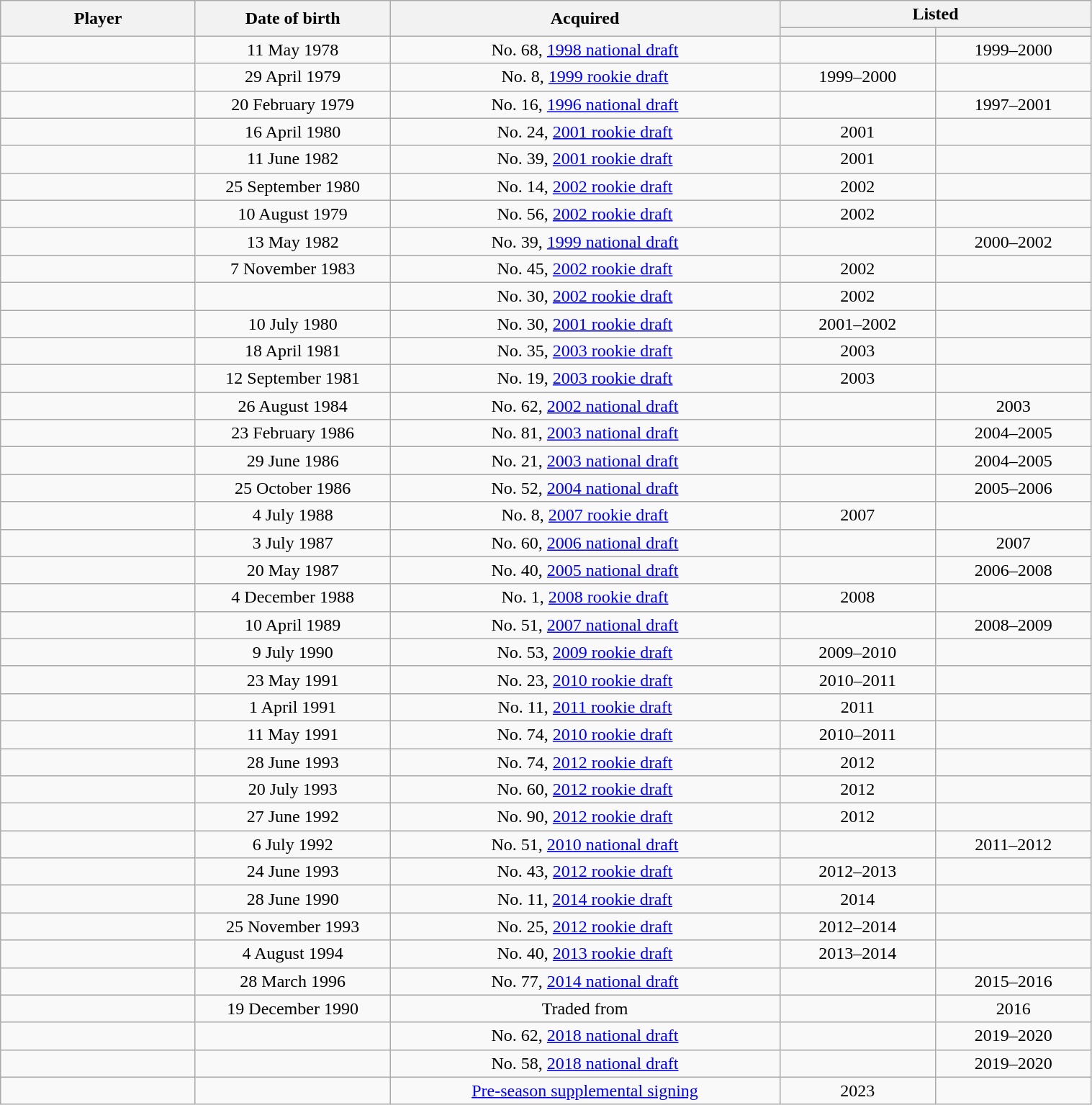<table class="wikitable sortable" style="text-align:center; width:80%;">
<tr>
<th rowspan="2" style="width:10%">Player</th>
<th rowspan="2" style="width:10%">Date of birth</th>
<th rowspan="2" style="width:20%">Acquired</th>
<th colspan="2" style="width:10%">Listed</th>
</tr>
<tr>
<th width=8%></th>
<th width=8%></th>
</tr>
<tr>
<td align=left></td>
<td>11 May 1978</td>
<td>No. 68, <a href='#'>1998 national draft</a></td>
<td></td>
<td>1999–2000</td>
</tr>
<tr>
<td align=left></td>
<td>29 April 1979</td>
<td>No. 8, <a href='#'>1999 rookie draft</a></td>
<td>1999–2000</td>
<td></td>
</tr>
<tr>
<td align=left></td>
<td>20 February 1979</td>
<td>No. 16, <a href='#'>1996 national draft</a></td>
<td></td>
<td>1997–2001</td>
</tr>
<tr>
<td align=left></td>
<td>16 April 1980</td>
<td>No. 24, <a href='#'>2001 rookie draft</a></td>
<td>2001</td>
<td></td>
</tr>
<tr>
<td align=left></td>
<td>11 June 1982</td>
<td>No. 39, <a href='#'>2001 rookie draft</a></td>
<td>2001</td>
<td></td>
</tr>
<tr>
<td align=left></td>
<td>25 September 1980</td>
<td>No. 14, <a href='#'>2002 rookie draft</a></td>
<td>2002</td>
<td></td>
</tr>
<tr>
<td align=left></td>
<td>10 August 1979</td>
<td>No. 56, <a href='#'>2002 rookie draft</a></td>
<td>2002</td>
<td></td>
</tr>
<tr>
<td align=left></td>
<td>13 May 1982</td>
<td>No. 39, <a href='#'>1999 national draft</a></td>
<td></td>
<td>2000–2002</td>
</tr>
<tr>
<td align=left></td>
<td>7 November 1983</td>
<td>No. 45, <a href='#'>2002 rookie draft</a></td>
<td>2002</td>
<td></td>
</tr>
<tr>
<td align=left></td>
<td></td>
<td>No. 30, <a href='#'>2002 rookie draft</a></td>
<td>2002</td>
<td></td>
</tr>
<tr>
<td align=left></td>
<td>10 July 1980</td>
<td>No. 30, <a href='#'>2001 rookie draft</a></td>
<td>2001–2002</td>
<td></td>
</tr>
<tr>
<td align=left></td>
<td>18 April 1981</td>
<td>No. 35, <a href='#'>2003 rookie draft</a></td>
<td>2003</td>
<td></td>
</tr>
<tr>
<td align=left></td>
<td>12 September 1981</td>
<td>No. 19, <a href='#'>2003 rookie draft</a></td>
<td>2003</td>
<td></td>
</tr>
<tr>
<td align=left></td>
<td>26 August 1984</td>
<td>No. 62, <a href='#'>2002 national draft</a></td>
<td></td>
<td>2003</td>
</tr>
<tr>
<td align=left></td>
<td>23 February 1986</td>
<td>No. 81, <a href='#'>2003 national draft</a></td>
<td></td>
<td>2004–2005</td>
</tr>
<tr>
<td align=left></td>
<td>29 June 1986</td>
<td>No. 21, <a href='#'>2003 national draft</a></td>
<td></td>
<td>2004–2005</td>
</tr>
<tr>
<td align=left></td>
<td>25 October 1986</td>
<td>No. 52, <a href='#'>2004 national draft</a></td>
<td></td>
<td>2005–2006</td>
</tr>
<tr>
<td align=left></td>
<td>4 July 1988</td>
<td>No. 8, <a href='#'>2007 rookie draft</a></td>
<td>2007</td>
<td></td>
</tr>
<tr>
<td align=left></td>
<td>3 July 1987</td>
<td>No. 60, <a href='#'>2006 national draft</a></td>
<td></td>
<td>2007</td>
</tr>
<tr>
<td align=left></td>
<td>20 May 1987</td>
<td>No. 40, <a href='#'>2005 national draft</a></td>
<td></td>
<td>2006–2008</td>
</tr>
<tr>
<td align=left></td>
<td>4 December 1988</td>
<td>No. 1, <a href='#'>2008 rookie draft</a></td>
<td>2008</td>
<td></td>
</tr>
<tr>
<td align=left></td>
<td>10 April 1989</td>
<td>No. 51, <a href='#'>2007 national draft</a></td>
<td></td>
<td>2008–2009</td>
</tr>
<tr>
<td align=left></td>
<td>9 July 1990</td>
<td>No. 53, <a href='#'>2009 rookie draft</a></td>
<td>2009–2010</td>
<td></td>
</tr>
<tr>
<td align=left></td>
<td>23 May 1991</td>
<td>No. 23, <a href='#'>2010 rookie draft</a></td>
<td>2010–2011</td>
<td></td>
</tr>
<tr>
<td align=left></td>
<td>1 April 1991</td>
<td>No. 11, <a href='#'>2011 rookie draft</a></td>
<td>2011</td>
<td></td>
</tr>
<tr>
<td align=left></td>
<td>11 May 1991</td>
<td>No. 74, <a href='#'>2010 rookie draft</a></td>
<td>2010–2011</td>
<td></td>
</tr>
<tr>
<td align=left></td>
<td>28 June 1993</td>
<td>No. 74, <a href='#'>2012 rookie draft</a></td>
<td>2012</td>
<td></td>
</tr>
<tr>
<td align=left></td>
<td>20 July 1993</td>
<td>No. 60, <a href='#'>2012 rookie draft</a></td>
<td>2012</td>
<td></td>
</tr>
<tr>
<td align=left></td>
<td>27 June 1992</td>
<td>No. 90, <a href='#'>2012 rookie draft</a></td>
<td>2012</td>
<td></td>
</tr>
<tr>
<td align=left></td>
<td>6 July 1992</td>
<td>No. 51, <a href='#'>2010 national draft</a></td>
<td></td>
<td>2011–2012</td>
</tr>
<tr>
<td align=left></td>
<td>24 June 1993</td>
<td>No. 43, <a href='#'>2012 rookie draft</a></td>
<td>2012–2013</td>
<td></td>
</tr>
<tr>
<td align=left></td>
<td>28 June 1990</td>
<td>No. 11, <a href='#'>2014 rookie draft</a></td>
<td>2014</td>
<td></td>
</tr>
<tr>
<td align=left></td>
<td>25 November 1993</td>
<td>No. 25, <a href='#'>2012 rookie draft</a></td>
<td>2012–2014</td>
<td></td>
</tr>
<tr>
<td align=left></td>
<td>4 August 1994</td>
<td>No. 40, <a href='#'>2013 rookie draft</a></td>
<td>2013–2014</td>
<td></td>
</tr>
<tr>
<td align=left></td>
<td>28 March 1996</td>
<td>No. 77, <a href='#'>2014 national draft</a></td>
<td></td>
<td>2015–2016</td>
</tr>
<tr>
<td align=left></td>
<td>19 December 1990</td>
<td>Traded from </td>
<td></td>
<td>2016</td>
</tr>
<tr>
<td align=left></td>
<td></td>
<td>No. 62, <a href='#'>2018 national draft</a></td>
<td></td>
<td>2019–2020</td>
</tr>
<tr>
<td align=left></td>
<td></td>
<td>No. 58, <a href='#'>2018 national draft</a></td>
<td></td>
<td>2019–2020</td>
</tr>
<tr>
<td align=left></td>
<td></td>
<td><a href='#'>Pre-season supplemental signing</a></td>
<td>2023</td>
<td></td>
</tr>
</table>
